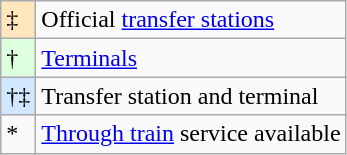<table class="wikitable" style="font-size:100%;">
<tr>
<td style="background-color:#FFE6BD">‡</td>
<td>Official <a href='#'>transfer stations</a></td>
</tr>
<tr>
<td style="background-color:#ddffdd">†</td>
<td><a href='#'>Terminals</a></td>
</tr>
<tr>
<td style="background-color:#d0e7ff">†‡</td>
<td>Transfer station and terminal</td>
</tr>
<tr>
<td>*</td>
<td><a href='#'>Through train</a> service available</td>
</tr>
</table>
